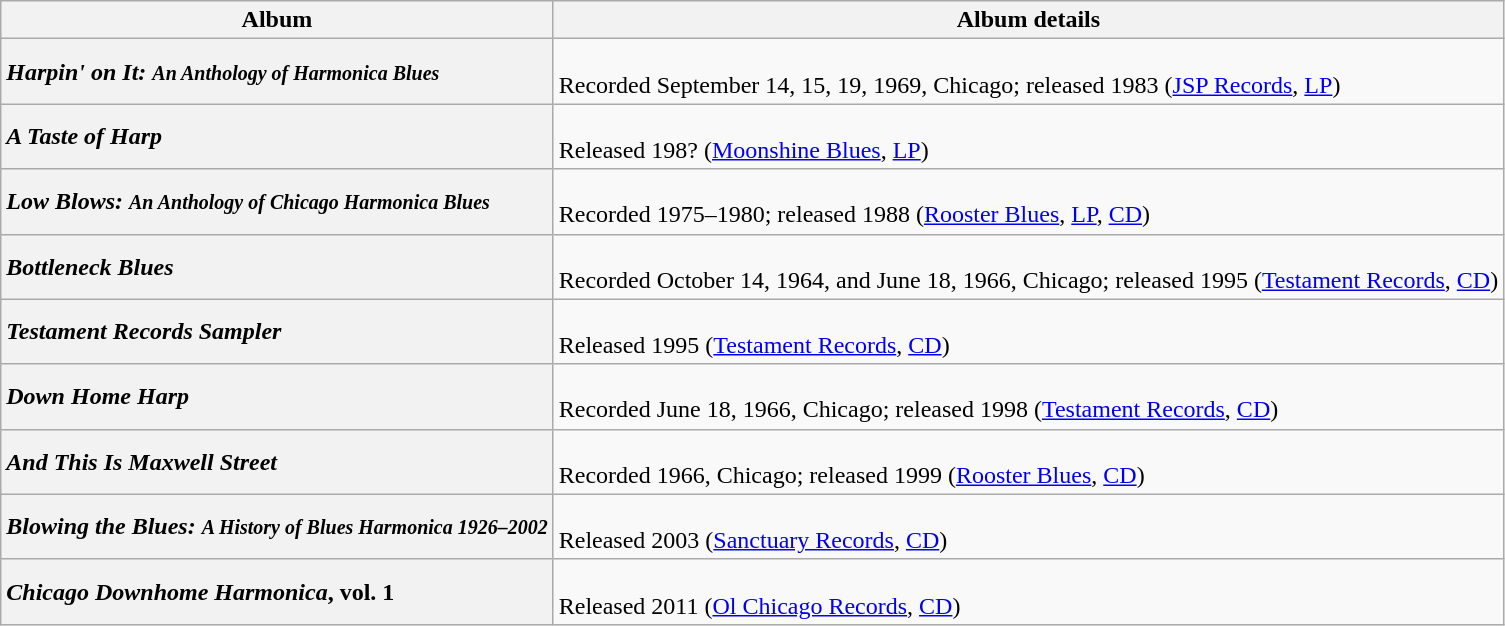<table class="wikitable plainrowheaders" style="text-align:left">
<tr>
<th scope=col>Album</th>
<th scope=col>Album details</th>
</tr>
<tr>
<th scope=row style="text-align:left"><em>Harpin' on It: <small>An Anthology of Harmonica Blues</small></em></th>
<td><br>Recorded September 14, 15, 19, 1969, Chicago; released 1983 (<a href='#'>JSP Records</a>, <a href='#'>LP</a>)</td>
</tr>
<tr>
<th scope=row style="text-align:left"><em>A Taste of Harp</em></th>
<td><br>Released 198? (<a href='#'>Moonshine Blues</a>, <a href='#'>LP</a>)</td>
</tr>
<tr>
<th scope=row style="text-align:left"><em>Low Blows: <small>An Anthology of Chicago Harmonica Blues</small></em></th>
<td><br>Recorded 1975–1980; released 1988 (<a href='#'>Rooster Blues</a>, <a href='#'>LP</a>, <a href='#'>CD</a>)</td>
</tr>
<tr>
<th scope=row style="text-align:left"><em>Bottleneck Blues</em></th>
<td><br>Recorded October 14, 1964, and June 18, 1966, Chicago; released 1995 (<a href='#'>Testament Records</a>, <a href='#'>CD</a>)</td>
</tr>
<tr>
<th scope=row style="text-align:left"><em>Testament Records Sampler</em></th>
<td><br>Released 1995 (<a href='#'>Testament Records</a>, <a href='#'>CD</a>)</td>
</tr>
<tr>
<th scope=row style="text-align:left"><em>Down Home Harp</em></th>
<td><br>Recorded June 18, 1966, Chicago; released 1998 (<a href='#'>Testament Records</a>, <a href='#'>CD</a>)</td>
</tr>
<tr>
<th scope=row style="text-align:left"><em>And This Is Maxwell Street</em></th>
<td><br>Recorded 1966, Chicago; released 1999 (<a href='#'>Rooster Blues</a>, <a href='#'>CD</a>)</td>
</tr>
<tr>
<th scope=row style="text-align:left"><em>Blowing the Blues: <small>A History of Blues Harmonica 1926–2002</small></em></th>
<td><br>Released 2003 (<a href='#'>Sanctuary Records</a>, <a href='#'>CD</a>)</td>
</tr>
<tr>
<th scope=row style="text-align:left"><em>Chicago Downhome Harmonica</em>, vol. 1</th>
<td><br>Released 2011 (<a href='#'>Ol Chicago Records</a>, <a href='#'>CD</a>)</td>
</tr>
</table>
